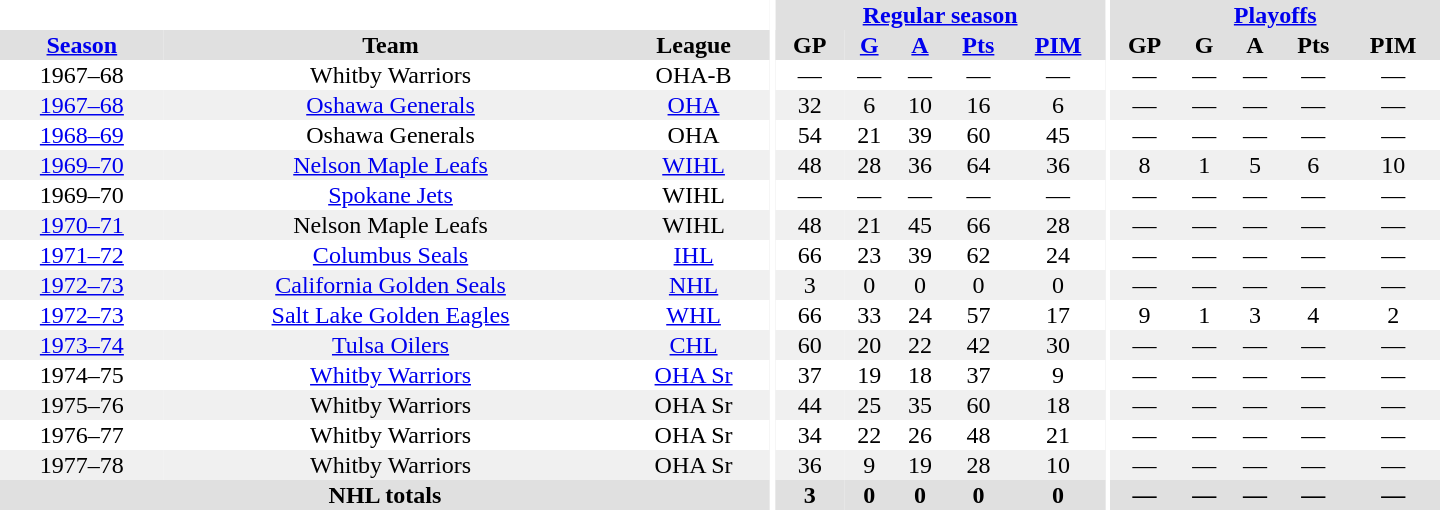<table border="0" cellpadding="1" cellspacing="0" style="text-align:center; width:60em">
<tr bgcolor="#e0e0e0">
<th colspan="3" bgcolor="#ffffff"></th>
<th rowspan="100" bgcolor="#ffffff"></th>
<th colspan="5"><a href='#'>Regular season</a></th>
<th rowspan="100" bgcolor="#ffffff"></th>
<th colspan="5"><a href='#'>Playoffs</a></th>
</tr>
<tr bgcolor="#e0e0e0">
<th><a href='#'>Season</a></th>
<th>Team</th>
<th>League</th>
<th>GP</th>
<th><a href='#'>G</a></th>
<th><a href='#'>A</a></th>
<th><a href='#'>Pts</a></th>
<th><a href='#'>PIM</a></th>
<th>GP</th>
<th>G</th>
<th>A</th>
<th>Pts</th>
<th>PIM</th>
</tr>
<tr>
<td>1967–68</td>
<td>Whitby Warriors</td>
<td>OHA-B</td>
<td>—</td>
<td>—</td>
<td>—</td>
<td>—</td>
<td>—</td>
<td>—</td>
<td>—</td>
<td>—</td>
<td>—</td>
<td>—</td>
</tr>
<tr bgcolor="#f0f0f0">
<td><a href='#'>1967–68</a></td>
<td><a href='#'>Oshawa Generals</a></td>
<td><a href='#'>OHA</a></td>
<td>32</td>
<td>6</td>
<td>10</td>
<td>16</td>
<td>6</td>
<td>—</td>
<td>—</td>
<td>—</td>
<td>—</td>
<td>—</td>
</tr>
<tr>
<td><a href='#'>1968–69</a></td>
<td>Oshawa Generals</td>
<td>OHA</td>
<td>54</td>
<td>21</td>
<td>39</td>
<td>60</td>
<td>45</td>
<td>—</td>
<td>—</td>
<td>—</td>
<td>—</td>
<td>—</td>
</tr>
<tr bgcolor="#f0f0f0">
<td><a href='#'>1969–70</a></td>
<td><a href='#'>Nelson Maple Leafs</a></td>
<td><a href='#'>WIHL</a></td>
<td>48</td>
<td>28</td>
<td>36</td>
<td>64</td>
<td>36</td>
<td>8</td>
<td>1</td>
<td>5</td>
<td>6</td>
<td>10</td>
</tr>
<tr>
<td>1969–70</td>
<td><a href='#'>Spokane Jets</a></td>
<td>WIHL</td>
<td>—</td>
<td>—</td>
<td>—</td>
<td>—</td>
<td>—</td>
<td>—</td>
<td>—</td>
<td>—</td>
<td>—</td>
<td>—</td>
</tr>
<tr bgcolor="#f0f0f0">
<td><a href='#'>1970–71</a></td>
<td>Nelson Maple Leafs</td>
<td>WIHL</td>
<td>48</td>
<td>21</td>
<td>45</td>
<td>66</td>
<td>28</td>
<td>—</td>
<td>—</td>
<td>—</td>
<td>—</td>
<td>—</td>
</tr>
<tr>
<td><a href='#'>1971–72</a></td>
<td><a href='#'>Columbus Seals</a></td>
<td><a href='#'>IHL</a></td>
<td>66</td>
<td>23</td>
<td>39</td>
<td>62</td>
<td>24</td>
<td>—</td>
<td>—</td>
<td>—</td>
<td>—</td>
<td>—</td>
</tr>
<tr bgcolor="#f0f0f0">
<td><a href='#'>1972–73</a></td>
<td><a href='#'>California Golden Seals</a></td>
<td><a href='#'>NHL</a></td>
<td>3</td>
<td>0</td>
<td>0</td>
<td>0</td>
<td>0</td>
<td>—</td>
<td>—</td>
<td>—</td>
<td>—</td>
<td>—</td>
</tr>
<tr>
<td><a href='#'>1972–73</a></td>
<td><a href='#'>Salt Lake Golden Eagles</a></td>
<td><a href='#'>WHL</a></td>
<td>66</td>
<td>33</td>
<td>24</td>
<td>57</td>
<td>17</td>
<td>9</td>
<td>1</td>
<td>3</td>
<td>4</td>
<td>2</td>
</tr>
<tr bgcolor="#f0f0f0">
<td><a href='#'>1973–74</a></td>
<td><a href='#'>Tulsa Oilers</a></td>
<td><a href='#'>CHL</a></td>
<td>60</td>
<td>20</td>
<td>22</td>
<td>42</td>
<td>30</td>
<td>—</td>
<td>—</td>
<td>—</td>
<td>—</td>
<td>—</td>
</tr>
<tr>
<td>1974–75</td>
<td><a href='#'>Whitby Warriors</a></td>
<td><a href='#'>OHA Sr</a></td>
<td>37</td>
<td>19</td>
<td>18</td>
<td>37</td>
<td>9</td>
<td>—</td>
<td>—</td>
<td>—</td>
<td>—</td>
<td>—</td>
</tr>
<tr bgcolor="#f0f0f0">
<td>1975–76</td>
<td>Whitby Warriors</td>
<td>OHA Sr</td>
<td>44</td>
<td>25</td>
<td>35</td>
<td>60</td>
<td>18</td>
<td>—</td>
<td>—</td>
<td>—</td>
<td>—</td>
<td>—</td>
</tr>
<tr>
<td>1976–77</td>
<td>Whitby Warriors</td>
<td>OHA Sr</td>
<td>34</td>
<td>22</td>
<td>26</td>
<td>48</td>
<td>21</td>
<td>—</td>
<td>—</td>
<td>—</td>
<td>—</td>
<td>—</td>
</tr>
<tr bgcolor="#f0f0f0">
<td>1977–78</td>
<td>Whitby Warriors</td>
<td>OHA Sr</td>
<td>36</td>
<td>9</td>
<td>19</td>
<td>28</td>
<td>10</td>
<td>—</td>
<td>—</td>
<td>—</td>
<td>—</td>
<td>—</td>
</tr>
<tr bgcolor="#e0e0e0">
<th colspan="3">NHL totals</th>
<th>3</th>
<th>0</th>
<th>0</th>
<th>0</th>
<th>0</th>
<th>—</th>
<th>—</th>
<th>—</th>
<th>—</th>
<th>—</th>
</tr>
</table>
